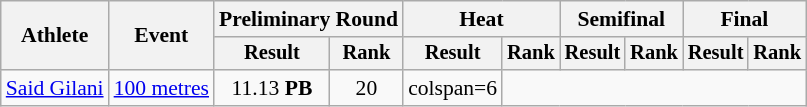<table class="wikitable" style="font-size:90%">
<tr>
<th rowspan="2">Athlete</th>
<th rowspan="2">Event</th>
<th colspan="2">Preliminary Round</th>
<th colspan="2">Heat</th>
<th colspan="2">Semifinal</th>
<th colspan="2">Final</th>
</tr>
<tr style="font-size:95%">
<th>Result</th>
<th>Rank</th>
<th>Result</th>
<th>Rank</th>
<th>Result</th>
<th>Rank</th>
<th>Result</th>
<th>Rank</th>
</tr>
<tr style=text-align:center>
<td style=text-align:left><a href='#'>Said Gilani</a></td>
<td style=text-align:left><a href='#'>100 metres</a></td>
<td>11.13 <strong>PB</strong></td>
<td>20</td>
<td>colspan=6 </td>
</tr>
</table>
